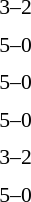<table style="font-size:90%">
<tr>
<th width="150"></th>
<th width="100"></th>
<th width="150"></th>
</tr>
<tr>
<td align="right"><strong></strong></td>
<td align="center">3–2</td>
<td></td>
</tr>
<tr>
<td></td>
<td></td>
<td></td>
</tr>
<tr>
<td align="right"><strong></strong></td>
<td align="center">5–0</td>
<td></td>
</tr>
<tr>
<td></td>
<td></td>
<td></td>
</tr>
<tr>
<td align="right"><strong></strong></td>
<td align="center">5–0</td>
<td></td>
</tr>
<tr>
<td></td>
<td></td>
<td></td>
</tr>
<tr>
<td align="right"><strong></strong></td>
<td align="center">5–0</td>
<td></td>
</tr>
<tr>
<td></td>
<td></td>
<td></td>
</tr>
<tr>
<td align="right"><strong></strong></td>
<td align="center">3–2</td>
<td></td>
</tr>
<tr>
<td></td>
<td></td>
<td></td>
</tr>
<tr>
<td align="right"><strong></strong></td>
<td align="center">5–0</td>
<td></td>
</tr>
<tr>
<td></td>
<td></td>
<td></td>
</tr>
<tr>
</tr>
</table>
